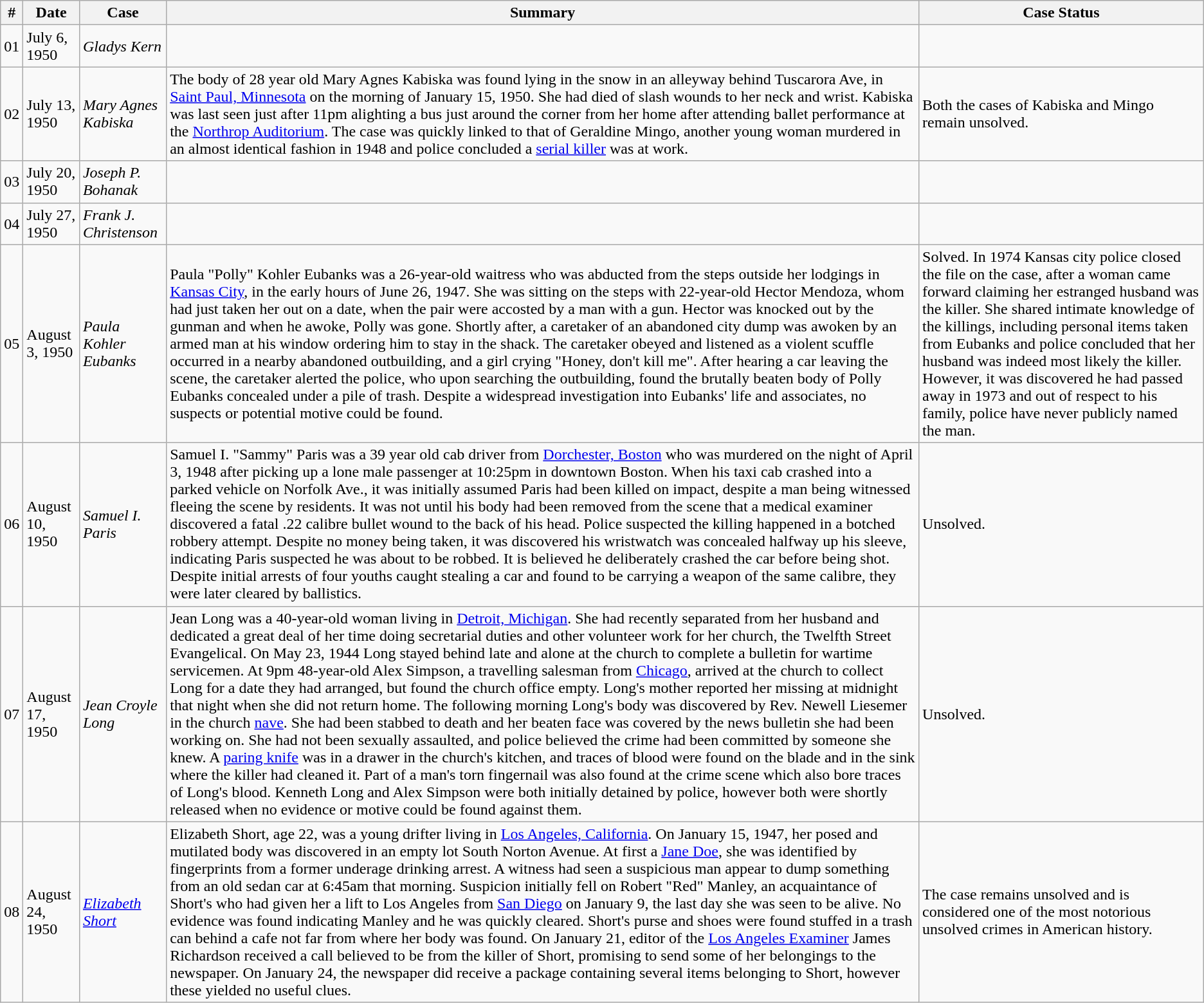<table class="wikitable">
<tr>
<th align="center">#</th>
<th align="center">Date</th>
<th align="center">Case</th>
<th align="center">Summary</th>
<th align="center">Case Status</th>
</tr>
<tr>
<td>01</td>
<td>July 6, 1950</td>
<td><em>Gladys Kern</em></td>
<td></td>
<td></td>
</tr>
<tr>
<td>02</td>
<td>July 13, 1950</td>
<td><em>Mary Agnes Kabiska</em></td>
<td>The body of 28 year old Mary Agnes Kabiska was found lying in the snow in an alleyway behind Tuscarora Ave, in <a href='#'>Saint Paul, Minnesota</a> on the morning of January 15, 1950. She had died of slash wounds to her neck and wrist. Kabiska was last seen just after 11pm alighting a bus just around the corner from her home  after attending ballet performance at the <a href='#'>Northrop Auditorium</a>. The case was quickly linked to that of Geraldine Mingo, another young woman murdered in an almost identical fashion in 1948 and police concluded a <a href='#'>serial killer</a> was at work.</td>
<td>Both the cases of Kabiska and Mingo remain unsolved.</td>
</tr>
<tr>
<td>03</td>
<td>July 20, 1950</td>
<td><em>Joseph P. Bohanak</em></td>
<td></td>
<td></td>
</tr>
<tr>
<td>04</td>
<td>July 27, 1950</td>
<td><em>Frank J. Christenson</em></td>
<td></td>
<td></td>
</tr>
<tr>
<td>05</td>
<td>August 3, 1950</td>
<td><em>Paula Kohler Eubanks</em></td>
<td>Paula "Polly" Kohler Eubanks was a 26-year-old waitress who was abducted from the steps outside her lodgings in <a href='#'>Kansas City</a>, in the early hours of June 26, 1947. She was sitting on the steps with 22-year-old Hector Mendoza, whom had just taken her out on a date, when the pair were accosted by a man with a gun. Hector was knocked out by the gunman and when he awoke, Polly was gone. Shortly after, a caretaker of an abandoned city dump was awoken by an armed man at his window ordering him to stay in the shack. The caretaker obeyed and listened as a violent scuffle occurred in a nearby abandoned outbuilding, and a girl crying "Honey, don't kill me". After hearing a car leaving the scene, the caretaker alerted the police, who upon searching the outbuilding, found the brutally beaten body of Polly Eubanks concealed under a pile of trash. Despite a widespread investigation into Eubanks' life and associates, no suspects or potential motive could be found.</td>
<td>Solved. In 1974 Kansas city police closed the file on the case, after a woman came forward claiming her estranged husband was the killer. She shared intimate knowledge of the killings, including personal items taken from Eubanks and police concluded that her husband was indeed most likely the killer. However, it was discovered he had passed away in 1973 and out of respect to his family, police have never publicly named the man.</td>
</tr>
<tr>
<td>06</td>
<td>August 10, 1950</td>
<td><em>Samuel I. Paris</em></td>
<td>Samuel I. "Sammy" Paris was a 39 year old cab driver from <a href='#'>Dorchester, Boston</a> who was murdered on the night of April 3, 1948 after picking up a lone male passenger at 10:25pm in downtown Boston. When his taxi cab crashed into a parked vehicle on Norfolk Ave., it was initially assumed Paris had been killed on impact, despite a man being witnessed fleeing the scene by residents. It was not until his body had been removed from the scene that a medical examiner discovered a fatal .22 calibre bullet wound to the back of his head. Police suspected the killing happened in a botched robbery attempt. Despite no money being taken, it was discovered his wristwatch was concealed halfway up his sleeve, indicating Paris suspected he was about to be robbed. It is believed he deliberately crashed the car before being shot. Despite initial arrests of four youths caught stealing a car and found to be carrying a weapon of the same calibre, they were later cleared by ballistics.</td>
<td>Unsolved.</td>
</tr>
<tr>
<td>07</td>
<td>August 17, 1950</td>
<td><em>Jean Croyle Long</em></td>
<td>Jean Long was a 40-year-old woman living in <a href='#'>Detroit, Michigan</a>.   She had recently separated from her husband and dedicated a great deal of her time doing secretarial duties and other volunteer work for her church, the Twelfth Street Evangelical. On May 23, 1944 Long stayed behind late and alone at the church to complete a bulletin for wartime servicemen. At 9pm 48-year-old Alex Simpson, a travelling salesman from <a href='#'>Chicago</a>, arrived at the church to collect Long for a date they had arranged, but found the church office empty. Long's mother reported her missing at midnight that night when she did not return home. The following morning Long's body was discovered by Rev. Newell Liesemer in the church <a href='#'>nave</a>. She had been stabbed to death and her beaten face was covered by the news bulletin she had been working on. She had not been sexually assaulted, and police believed the crime had been committed by someone she knew. A <a href='#'>paring knife</a> was in a drawer in the church's kitchen, and traces of blood were found on the blade and in the sink where the killer had cleaned it. Part of a man's torn fingernail was also found at the crime scene which also bore traces of Long's blood. Kenneth Long and Alex Simpson were both initially detained by police, however both were shortly released when no evidence or motive could be found against them.</td>
<td>Unsolved.</td>
</tr>
<tr>
<td>08</td>
<td>August 24, 1950</td>
<td><em><a href='#'>Elizabeth Short</a></em></td>
<td>Elizabeth Short, age 22, was a young drifter living in <a href='#'>Los Angeles, California</a>. On January 15, 1947, her posed and mutilated body was discovered in an empty lot South Norton Avenue. At first a <a href='#'>Jane Doe</a>, she was identified by fingerprints from a former underage drinking arrest. A witness had seen a suspicious man appear to dump something from an old sedan car at 6:45am that morning. Suspicion initially fell on Robert "Red" Manley, an acquaintance of Short's who had given her a lift to Los Angeles from <a href='#'>San Diego</a> on January 9, the last day she was seen to be alive. No evidence was found indicating Manley and he was quickly cleared. Short's purse and shoes were found stuffed in a trash can behind a cafe not far from where her body was found. On January 21, editor of the <a href='#'>Los Angeles Examiner</a> James Richardson received a call believed to be from the killer of Short, promising to send some of her belongings to the newspaper. On January 24, the newspaper did receive a package containing several items belonging to Short, however these yielded no useful clues.</td>
<td>The case remains unsolved and is considered one of the most notorious unsolved crimes in American history.</td>
</tr>
</table>
